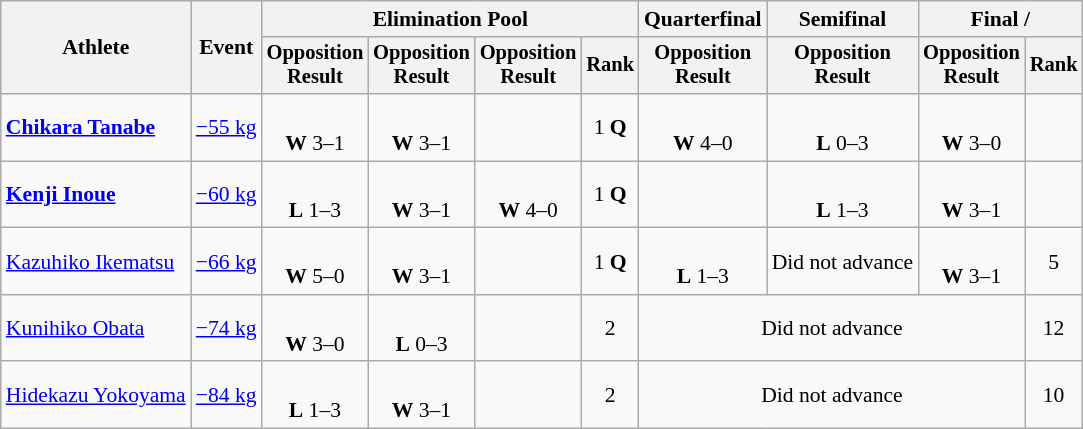<table class="wikitable" style="font-size:90%">
<tr>
<th rowspan="2">Athlete</th>
<th rowspan="2">Event</th>
<th colspan=4>Elimination Pool</th>
<th>Quarterfinal</th>
<th>Semifinal</th>
<th colspan=2>Final / </th>
</tr>
<tr style="font-size: 95%">
<th>Opposition<br>Result</th>
<th>Opposition<br>Result</th>
<th>Opposition<br>Result</th>
<th>Rank</th>
<th>Opposition<br>Result</th>
<th>Opposition<br>Result</th>
<th>Opposition<br>Result</th>
<th>Rank</th>
</tr>
<tr align=center>
<td align=left><strong><a href='#'>Chikara Tanabe</a></strong></td>
<td align=left><a href='#'>−55 kg</a></td>
<td><br><strong>W</strong> 3–1 <sup></sup></td>
<td><br><strong>W</strong> 3–1 <sup></sup></td>
<td></td>
<td>1 <strong>Q</strong></td>
<td><br><strong>W</strong> 4–0 <sup></sup></td>
<td><br><strong>L</strong> 0–3 <sup></sup></td>
<td><br><strong>W</strong> 3–0 <sup></sup></td>
<td></td>
</tr>
<tr align=center>
<td align=left><strong><a href='#'>Kenji Inoue</a></strong></td>
<td align=left><a href='#'>−60 kg</a></td>
<td><br><strong>L</strong> 1–3 <sup></sup></td>
<td><br><strong>W</strong> 3–1 <sup></sup></td>
<td><br><strong>W</strong> 4–0 <sup></sup></td>
<td>1 <strong>Q</strong></td>
<td></td>
<td><br><strong>L</strong> 1–3 <sup></sup></td>
<td><br><strong>W</strong> 3–1 <sup></sup></td>
<td></td>
</tr>
<tr align=center>
<td align=left><a href='#'>Kazuhiko Ikematsu</a></td>
<td align=left><a href='#'>−66 kg</a></td>
<td><br><strong>W</strong> 5–0 <sup></sup></td>
<td><br><strong>W</strong> 3–1 <sup></sup></td>
<td></td>
<td>1 <strong>Q</strong></td>
<td><br><strong>L</strong> 1–3 <sup></sup></td>
<td>Did not advance</td>
<td><br><strong>W</strong> 3–1 <sup></sup></td>
<td>5</td>
</tr>
<tr align=center>
<td align=left><a href='#'>Kunihiko Obata</a></td>
<td align=left><a href='#'>−74 kg</a></td>
<td><br><strong>W</strong> 3–0 <sup></sup></td>
<td><br><strong>L</strong> 0–3 <sup></sup></td>
<td></td>
<td>2</td>
<td colspan=3>Did not advance</td>
<td>12</td>
</tr>
<tr align=center>
<td align=left><a href='#'>Hidekazu Yokoyama</a></td>
<td align=left><a href='#'>−84 kg</a></td>
<td><br><strong>L</strong> 1–3 <sup></sup></td>
<td><br><strong>W</strong> 3–1 <sup></sup></td>
<td></td>
<td>2</td>
<td colspan=3>Did not advance</td>
<td>10</td>
</tr>
</table>
